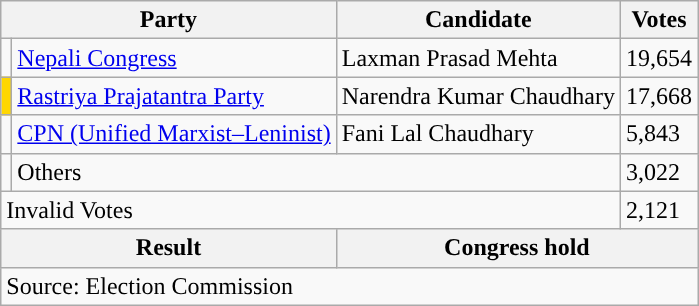<table class="wikitable">
<tr>
<th colspan="2">Party</th>
<th>Candidate</th>
<th>Votes</th>
</tr>
<tr>
<td style="background-color:"></td>
<td><a href='#'>Nepali Congress</a></td>
<td>Laxman Prasad Mehta</td>
<td>19,654</td>
</tr>
<tr>
<td style="background-color:gold"></td>
<td><a href='#'>Rastriya Prajatantra Party</a></td>
<td>Narendra Kumar Chaudhary</td>
<td>17,668</td>
</tr>
<tr>
<td style="background-color:"></td>
<td><a href='#'>CPN (Unified Marxist–Leninist)</a></td>
<td>Fani Lal Chaudhary</td>
<td>5,843</td>
</tr>
<tr>
<td></td>
<td colspan="2">Others</td>
<td>3,022</td>
</tr>
<tr>
<td colspan="3">Invalid Votes</td>
<td>2,121</td>
</tr>
<tr>
<th colspan="2">Result</th>
<th colspan="2">Congress hold</th>
</tr>
<tr>
<td colspan="4">Source: Election Commission</td>
</tr>
</table>
